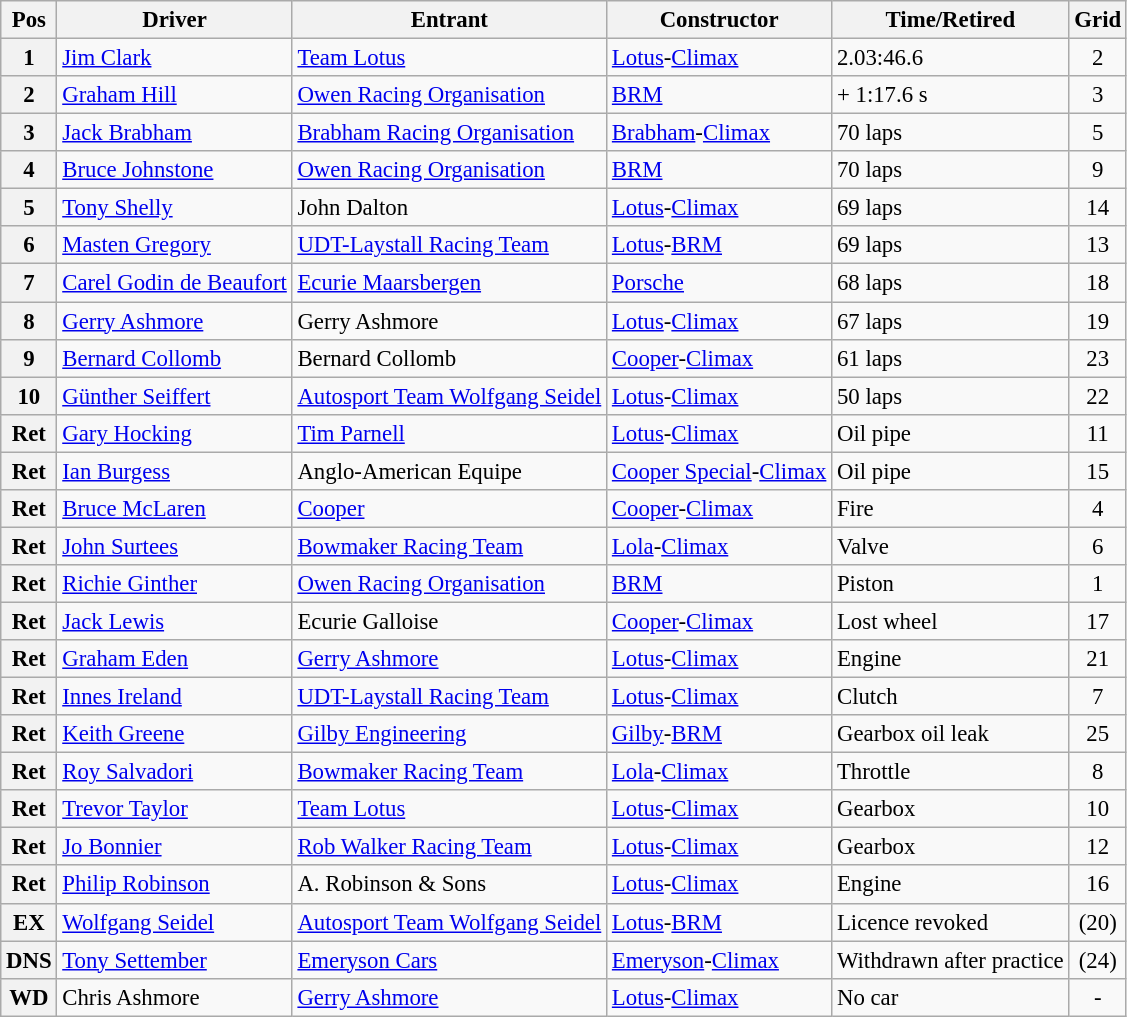<table class="wikitable" style="font-size: 95%;">
<tr>
<th>Pos</th>
<th>Driver</th>
<th>Entrant</th>
<th>Constructor</th>
<th>Time/Retired</th>
<th>Grid</th>
</tr>
<tr>
<th>1</th>
<td> <a href='#'>Jim Clark</a></td>
<td><a href='#'>Team Lotus</a></td>
<td><a href='#'>Lotus</a>-<a href='#'>Climax</a></td>
<td>2.03:46.6</td>
<td style="text-align:center">2</td>
</tr>
<tr>
<th>2</th>
<td> <a href='#'>Graham Hill</a></td>
<td><a href='#'>Owen Racing Organisation</a></td>
<td><a href='#'>BRM</a></td>
<td>+ 1:17.6 s</td>
<td style="text-align:center">3</td>
</tr>
<tr>
<th>3</th>
<td> <a href='#'>Jack Brabham</a></td>
<td><a href='#'>Brabham Racing Organisation</a></td>
<td><a href='#'>Brabham</a>-<a href='#'>Climax</a></td>
<td>70 laps</td>
<td style="text-align:center">5</td>
</tr>
<tr>
<th>4</th>
<td> <a href='#'>Bruce Johnstone</a></td>
<td><a href='#'>Owen Racing Organisation</a></td>
<td><a href='#'>BRM</a></td>
<td>70 laps</td>
<td style="text-align:center">9</td>
</tr>
<tr>
<th>5</th>
<td> <a href='#'>Tony Shelly</a></td>
<td>John Dalton</td>
<td><a href='#'>Lotus</a>-<a href='#'>Climax</a></td>
<td>69 laps</td>
<td style="text-align:center">14</td>
</tr>
<tr>
<th>6</th>
<td> <a href='#'>Masten Gregory</a></td>
<td><a href='#'>UDT-Laystall Racing Team</a></td>
<td><a href='#'>Lotus</a>-<a href='#'>BRM</a></td>
<td>69 laps</td>
<td style="text-align:center">13</td>
</tr>
<tr>
<th>7</th>
<td> <a href='#'>Carel Godin de Beaufort</a></td>
<td><a href='#'>Ecurie Maarsbergen</a></td>
<td><a href='#'>Porsche</a></td>
<td>68 laps</td>
<td style="text-align:center">18</td>
</tr>
<tr>
<th>8</th>
<td> <a href='#'>Gerry Ashmore</a></td>
<td>Gerry Ashmore</td>
<td><a href='#'>Lotus</a>-<a href='#'>Climax</a></td>
<td>67 laps</td>
<td style="text-align:center">19</td>
</tr>
<tr>
<th>9</th>
<td> <a href='#'>Bernard Collomb</a></td>
<td>Bernard Collomb</td>
<td><a href='#'>Cooper</a>-<a href='#'>Climax</a></td>
<td>61 laps</td>
<td style="text-align:center">23</td>
</tr>
<tr>
<th>10</th>
<td> <a href='#'>Günther Seiffert</a></td>
<td><a href='#'>Autosport Team Wolfgang Seidel</a></td>
<td><a href='#'>Lotus</a>-<a href='#'>Climax</a></td>
<td>50 laps</td>
<td style="text-align:center">22</td>
</tr>
<tr>
<th>Ret</th>
<td> <a href='#'>Gary Hocking</a></td>
<td><a href='#'>Tim Parnell</a></td>
<td><a href='#'>Lotus</a>-<a href='#'>Climax</a></td>
<td>Oil pipe</td>
<td style="text-align:center">11</td>
</tr>
<tr>
<th>Ret</th>
<td> <a href='#'>Ian Burgess</a></td>
<td>Anglo-American Equipe</td>
<td><a href='#'>Cooper Special</a>-<a href='#'>Climax</a></td>
<td>Oil pipe</td>
<td style="text-align:center">15</td>
</tr>
<tr>
<th>Ret</th>
<td> <a href='#'>Bruce McLaren</a></td>
<td><a href='#'>Cooper</a></td>
<td><a href='#'>Cooper</a>-<a href='#'>Climax</a></td>
<td>Fire</td>
<td style="text-align:center">4</td>
</tr>
<tr>
<th>Ret</th>
<td> <a href='#'>John Surtees</a></td>
<td><a href='#'>Bowmaker Racing Team</a></td>
<td><a href='#'>Lola</a>-<a href='#'>Climax</a></td>
<td>Valve</td>
<td style="text-align:center">6</td>
</tr>
<tr>
<th>Ret</th>
<td> <a href='#'>Richie Ginther</a></td>
<td><a href='#'>Owen Racing Organisation</a></td>
<td><a href='#'>BRM</a></td>
<td>Piston</td>
<td style="text-align:center">1</td>
</tr>
<tr>
<th>Ret</th>
<td> <a href='#'>Jack Lewis</a></td>
<td>Ecurie Galloise</td>
<td><a href='#'>Cooper</a>-<a href='#'>Climax</a></td>
<td>Lost wheel</td>
<td style="text-align:center">17</td>
</tr>
<tr>
<th>Ret</th>
<td> <a href='#'>Graham Eden</a></td>
<td><a href='#'>Gerry Ashmore</a></td>
<td><a href='#'>Lotus</a>-<a href='#'>Climax</a></td>
<td>Engine</td>
<td style="text-align:center">21</td>
</tr>
<tr>
<th>Ret</th>
<td> <a href='#'>Innes Ireland</a></td>
<td><a href='#'>UDT-Laystall Racing Team</a></td>
<td><a href='#'>Lotus</a>-<a href='#'>Climax</a></td>
<td>Clutch</td>
<td style="text-align:center">7</td>
</tr>
<tr>
<th>Ret</th>
<td> <a href='#'>Keith Greene</a></td>
<td><a href='#'>Gilby Engineering</a></td>
<td><a href='#'>Gilby</a>-<a href='#'>BRM</a></td>
<td>Gearbox oil leak</td>
<td style="text-align:center">25</td>
</tr>
<tr>
<th>Ret</th>
<td> <a href='#'>Roy Salvadori</a></td>
<td><a href='#'>Bowmaker Racing Team</a></td>
<td><a href='#'>Lola</a>-<a href='#'>Climax</a></td>
<td>Throttle</td>
<td style="text-align:center">8</td>
</tr>
<tr>
<th>Ret</th>
<td> <a href='#'>Trevor Taylor</a></td>
<td><a href='#'>Team Lotus</a></td>
<td><a href='#'>Lotus</a>-<a href='#'>Climax</a></td>
<td>Gearbox</td>
<td style="text-align:center">10</td>
</tr>
<tr>
<th>Ret</th>
<td> <a href='#'>Jo Bonnier</a></td>
<td><a href='#'>Rob Walker Racing Team</a></td>
<td><a href='#'>Lotus</a>-<a href='#'>Climax</a></td>
<td>Gearbox</td>
<td style="text-align:center">12</td>
</tr>
<tr>
<th>Ret</th>
<td> <a href='#'>Philip Robinson</a></td>
<td>A. Robinson & Sons</td>
<td><a href='#'>Lotus</a>-<a href='#'>Climax</a></td>
<td>Engine</td>
<td style="text-align:center">16</td>
</tr>
<tr>
<th>EX</th>
<td> <a href='#'>Wolfgang Seidel</a></td>
<td><a href='#'>Autosport Team Wolfgang Seidel</a></td>
<td><a href='#'>Lotus</a>-<a href='#'>BRM</a></td>
<td>Licence revoked</td>
<td style="text-align:center">(20)</td>
</tr>
<tr>
<th>DNS</th>
<td> <a href='#'>Tony Settember</a></td>
<td><a href='#'>Emeryson Cars</a></td>
<td><a href='#'>Emeryson</a>-<a href='#'>Climax</a></td>
<td>Withdrawn after practice</td>
<td style="text-align:center">(24)</td>
</tr>
<tr>
<th>WD</th>
<td> Chris Ashmore</td>
<td><a href='#'>Gerry Ashmore</a></td>
<td><a href='#'>Lotus</a>-<a href='#'>Climax</a></td>
<td>No car</td>
<td style="text-align:center">-</td>
</tr>
</table>
